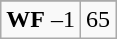<table class="wikitable">
<tr align="center">
</tr>
<tr align="center">
<td><strong>WF</strong> –1</td>
<td>65</td>
</tr>
</table>
